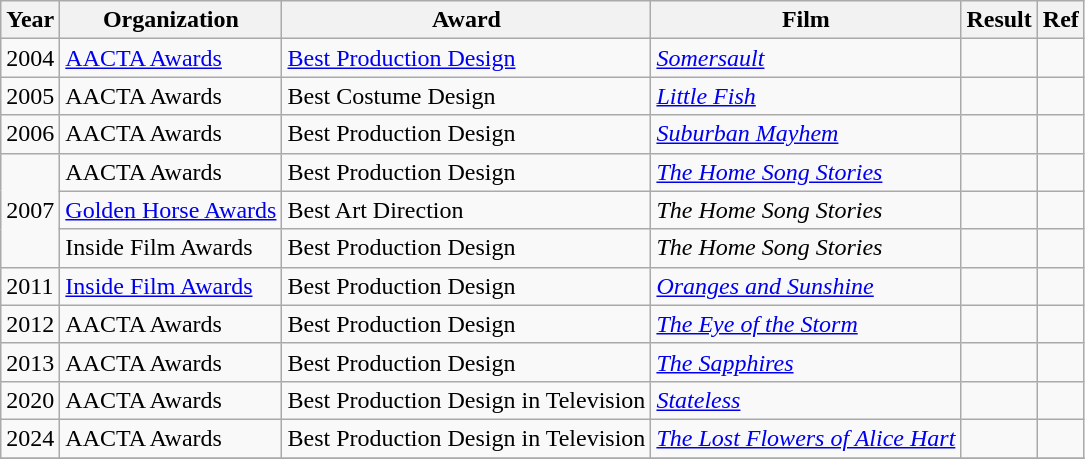<table class="wikitable">
<tr>
<th>Year</th>
<th>Organization</th>
<th>Award</th>
<th>Film</th>
<th>Result</th>
<th>Ref</th>
</tr>
<tr>
<td>2004</td>
<td><a href='#'>AACTA Awards</a></td>
<td><a href='#'>Best Production Design</a></td>
<td><em><a href='#'>Somersault</a></em></td>
<td></td>
<td></td>
</tr>
<tr>
<td>2005</td>
<td>AACTA Awards</td>
<td>Best Costume Design</td>
<td><em><a href='#'>Little Fish</a></em></td>
<td></td>
<td></td>
</tr>
<tr>
<td>2006</td>
<td>AACTA Awards</td>
<td>Best Production Design</td>
<td><em><a href='#'>Suburban Mayhem</a></em></td>
<td></td>
<td></td>
</tr>
<tr>
<td rowspan=3>2007</td>
<td>AACTA Awards</td>
<td>Best Production Design</td>
<td><em><a href='#'>The Home Song Stories</a></em></td>
<td></td>
<td></td>
</tr>
<tr>
<td><a href='#'>Golden Horse Awards</a></td>
<td>Best Art Direction</td>
<td><em>The Home Song Stories</em></td>
<td></td>
<td></td>
</tr>
<tr>
<td>Inside Film Awards</td>
<td>Best Production Design</td>
<td><em>The Home Song Stories</em></td>
<td></td>
<td></td>
</tr>
<tr>
<td>2011</td>
<td><a href='#'>Inside Film Awards</a></td>
<td>Best Production Design</td>
<td><em><a href='#'>Oranges and Sunshine</a></em></td>
<td></td>
<td></td>
</tr>
<tr>
<td>2012</td>
<td>AACTA Awards</td>
<td>Best Production Design</td>
<td><em><a href='#'>The Eye of the Storm</a></em></td>
<td></td>
<td></td>
</tr>
<tr>
<td>2013</td>
<td>AACTA Awards</td>
<td>Best Production Design</td>
<td><em><a href='#'>The Sapphires</a></em></td>
<td></td>
<td></td>
</tr>
<tr>
<td>2020</td>
<td>AACTA Awards</td>
<td>Best Production Design in Television</td>
<td><em><a href='#'>Stateless</a></em></td>
<td></td>
<td></td>
</tr>
<tr>
<td>2024</td>
<td>AACTA Awards</td>
<td>Best Production Design in Television</td>
<td><em><a href='#'>The Lost Flowers of Alice Hart</a></em></td>
<td></td>
<td></td>
</tr>
<tr>
</tr>
</table>
